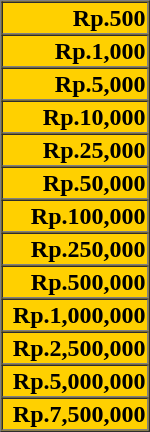<table border=1 cellspacing=0 cellpadding=1 width=100px bgcolor=#FFED00|->
<tr>
<td align=right><strong>Rp.500</strong></td>
</tr>
<tr>
<td align=right><strong>Rp.1,000</strong></td>
</tr>
<tr>
<td align=right><strong>Rp.5,000</strong></td>
</tr>
<tr>
<td align=right><strong>Rp.10,000</strong></td>
</tr>
<tr>
<td align=right><strong>Rp.25,000</strong></td>
</tr>
<tr>
<td align=right><strong>Rp.50,000</strong></td>
</tr>
<tr>
<td align=right><strong>Rp.100,000</strong></td>
</tr>
<tr>
<td align=right><strong>Rp.250,000</strong></td>
</tr>
<tr>
<td align=right><strong>Rp.500,000</strong></td>
</tr>
<tr>
<td align=right><strong>Rp.1,000,000</strong></td>
</tr>
<tr>
<td align=right><strong>Rp.2,500,000</strong></td>
</tr>
<tr>
<td align=right><strong>Rp.5,000,000</strong></td>
</tr>
<tr>
<td align=right><strong>Rp.7,500,000</strong></td>
</tr>
</table>
